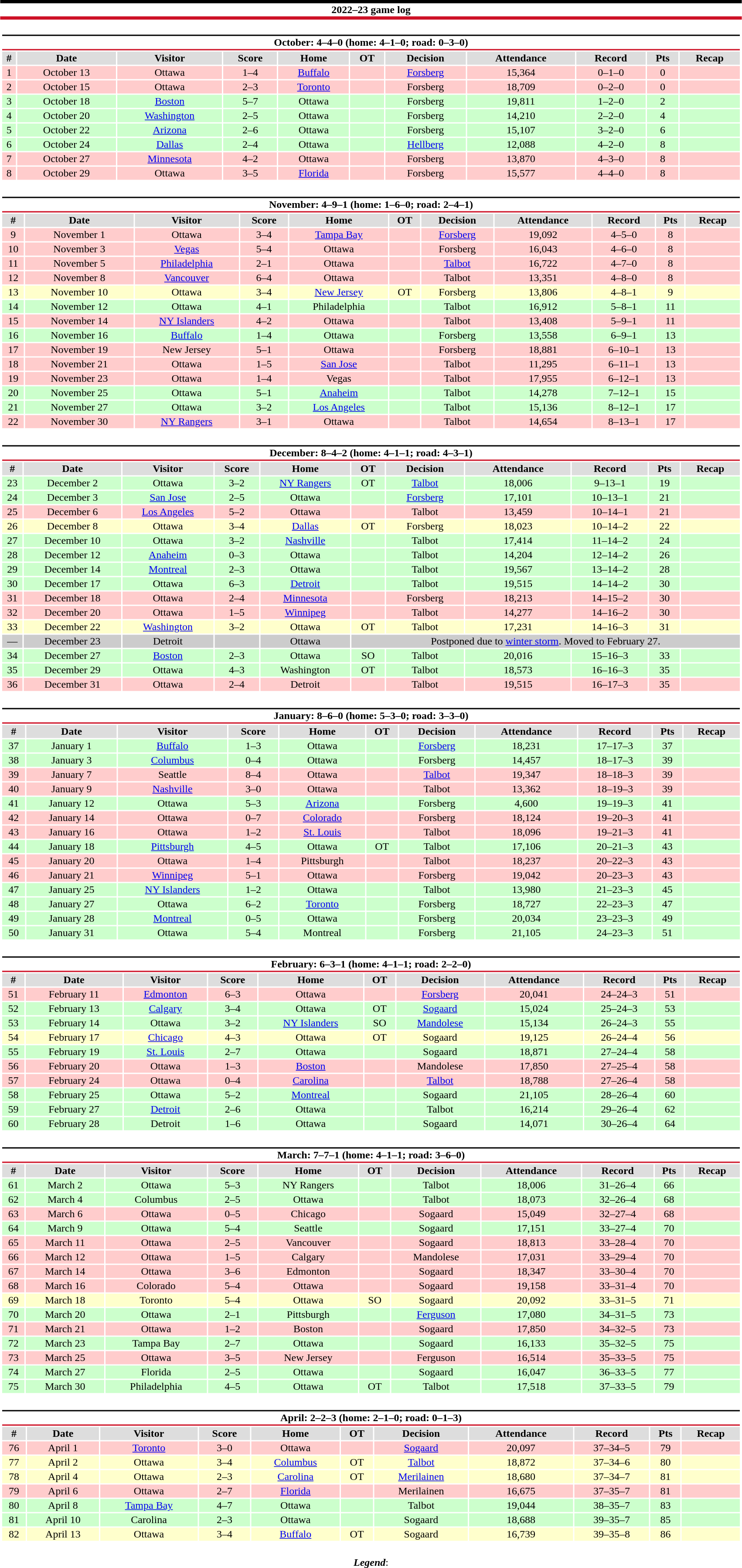<table class="toccolours" style="width:90%; clear:both; margin:1.5em auto; text-align:center;">
<tr>
<th colspan="11" style="background:#FFFFFF; border-top:#000000 5px solid; border-bottom:#CE1126 5px solid;">2022–23 game log</th>
</tr>
<tr>
<td colspan="11"><br><table class="toccolours collapsible collapsed" style="width:100%;">
<tr>
<th colspan="11" style="background:#FFFFFF; border-top:#000000 2px solid; border-bottom:#CE1126 2px solid;">October: 4–4–0 (home: 4–1–0; road: 0–3–0)</th>
</tr>
<tr style="background:#ddd;">
<th>#</th>
<th>Date</th>
<th>Visitor</th>
<th>Score</th>
<th>Home</th>
<th>OT</th>
<th>Decision</th>
<th>Attendance</th>
<th>Record</th>
<th>Pts</th>
<th>Recap</th>
</tr>
<tr style="background:#fcc;">
<td>1</td>
<td>October 13</td>
<td>Ottawa</td>
<td>1–4</td>
<td><a href='#'>Buffalo</a></td>
<td></td>
<td><a href='#'>Forsberg</a></td>
<td>15,364</td>
<td>0–1–0</td>
<td>0</td>
<td></td>
</tr>
<tr style="background:#fcc;">
<td>2</td>
<td>October 15</td>
<td>Ottawa</td>
<td>2–3</td>
<td><a href='#'>Toronto</a></td>
<td></td>
<td>Forsberg</td>
<td>18,709</td>
<td>0–2–0</td>
<td>0</td>
<td></td>
</tr>
<tr style="background:#cfc;">
<td>3</td>
<td>October 18</td>
<td><a href='#'>Boston</a></td>
<td>5–7</td>
<td>Ottawa</td>
<td></td>
<td>Forsberg</td>
<td>19,811</td>
<td>1–2–0</td>
<td>2</td>
<td></td>
</tr>
<tr style="background:#cfc;">
<td>4</td>
<td>October 20</td>
<td><a href='#'>Washington</a></td>
<td>2–5</td>
<td>Ottawa</td>
<td></td>
<td>Forsberg</td>
<td>14,210</td>
<td>2–2–0</td>
<td>4</td>
<td></td>
</tr>
<tr style="background:#cfc;">
<td>5</td>
<td>October 22</td>
<td><a href='#'>Arizona</a></td>
<td>2–6</td>
<td>Ottawa</td>
<td></td>
<td>Forsberg</td>
<td>15,107</td>
<td>3–2–0</td>
<td>6</td>
<td></td>
</tr>
<tr style="background:#cfc;">
<td>6</td>
<td>October 24</td>
<td><a href='#'>Dallas</a></td>
<td>2–4</td>
<td>Ottawa</td>
<td></td>
<td><a href='#'>Hellberg</a></td>
<td>12,088</td>
<td>4–2–0</td>
<td>8</td>
<td></td>
</tr>
<tr style="background:#fcc;">
<td>7</td>
<td>October 27</td>
<td><a href='#'>Minnesota</a></td>
<td>4–2</td>
<td>Ottawa</td>
<td></td>
<td>Forsberg</td>
<td>13,870</td>
<td>4–3–0</td>
<td>8</td>
<td></td>
</tr>
<tr style="background:#fcc;">
<td>8</td>
<td>October 29</td>
<td>Ottawa</td>
<td>3–5</td>
<td><a href='#'>Florida</a></td>
<td></td>
<td>Forsberg</td>
<td>15,577</td>
<td>4–4–0</td>
<td>8</td>
<td></td>
</tr>
</table>
</td>
</tr>
<tr>
<td colspan="11"><br><table class="toccolours collapsible collapsed" style="width:100%;">
<tr>
<th colspan="11" style="background:#FFFFFF; border-top:#000000 2px solid; border-bottom:#CE1126 2px solid;">November: 4–9–1 (home: 1–6–0; road: 2–4–1)</th>
</tr>
<tr style="background:#ddd;">
<th>#</th>
<th>Date</th>
<th>Visitor</th>
<th>Score</th>
<th>Home</th>
<th>OT</th>
<th>Decision</th>
<th>Attendance</th>
<th>Record</th>
<th>Pts</th>
<th>Recap</th>
</tr>
<tr style="background:#fcc;">
<td>9</td>
<td>November 1</td>
<td>Ottawa</td>
<td>3–4</td>
<td><a href='#'>Tampa Bay</a></td>
<td></td>
<td><a href='#'>Forsberg</a></td>
<td>19,092</td>
<td>4–5–0</td>
<td>8</td>
<td></td>
</tr>
<tr style="background:#fcc;">
<td>10</td>
<td>November 3</td>
<td><a href='#'>Vegas</a></td>
<td>5–4</td>
<td>Ottawa</td>
<td></td>
<td>Forsberg</td>
<td>16,043</td>
<td>4–6–0</td>
<td>8</td>
<td></td>
</tr>
<tr style="background:#fcc;">
<td>11</td>
<td>November 5</td>
<td><a href='#'>Philadelphia</a></td>
<td>2–1</td>
<td>Ottawa</td>
<td></td>
<td><a href='#'>Talbot</a></td>
<td>16,722</td>
<td>4–7–0</td>
<td>8</td>
<td></td>
</tr>
<tr style="background:#fcc;">
<td>12</td>
<td>November 8</td>
<td><a href='#'>Vancouver</a></td>
<td>6–4</td>
<td>Ottawa</td>
<td></td>
<td>Talbot</td>
<td>13,351</td>
<td>4–8–0</td>
<td>8</td>
<td></td>
</tr>
<tr style="background:#ffc;">
<td>13</td>
<td>November 10</td>
<td>Ottawa</td>
<td>3–4</td>
<td><a href='#'>New Jersey</a></td>
<td>OT</td>
<td>Forsberg</td>
<td>13,806</td>
<td>4–8–1</td>
<td>9</td>
<td></td>
</tr>
<tr style="background:#cfc;">
<td>14</td>
<td>November 12</td>
<td>Ottawa</td>
<td>4–1</td>
<td>Philadelphia</td>
<td></td>
<td>Talbot</td>
<td>16,912</td>
<td>5–8–1</td>
<td>11</td>
<td></td>
</tr>
<tr style="background:#fcc;">
<td>15</td>
<td>November 14</td>
<td><a href='#'>NY Islanders</a></td>
<td>4–2</td>
<td>Ottawa</td>
<td></td>
<td>Talbot</td>
<td>13,408</td>
<td>5–9–1</td>
<td>11</td>
<td></td>
</tr>
<tr style="background:#cfc;">
<td>16</td>
<td>November 16</td>
<td><a href='#'>Buffalo</a></td>
<td>1–4</td>
<td>Ottawa</td>
<td></td>
<td>Forsberg</td>
<td>13,558</td>
<td>6–9–1</td>
<td>13</td>
<td></td>
</tr>
<tr style="background:#fcc;">
<td>17</td>
<td>November 19</td>
<td>New Jersey</td>
<td>5–1</td>
<td>Ottawa</td>
<td></td>
<td>Forsberg</td>
<td>18,881</td>
<td>6–10–1</td>
<td>13</td>
<td></td>
</tr>
<tr style="background:#fcc;">
<td>18</td>
<td>November 21</td>
<td>Ottawa</td>
<td>1–5</td>
<td><a href='#'>San Jose</a></td>
<td></td>
<td>Talbot</td>
<td>11,295</td>
<td>6–11–1</td>
<td>13</td>
<td></td>
</tr>
<tr style="background:#fcc;">
<td>19</td>
<td>November 23</td>
<td>Ottawa</td>
<td>1–4</td>
<td>Vegas</td>
<td></td>
<td>Talbot</td>
<td>17,955</td>
<td>6–12–1</td>
<td>13</td>
<td></td>
</tr>
<tr style="background:#cfc;">
<td>20</td>
<td>November 25</td>
<td>Ottawa</td>
<td>5–1</td>
<td><a href='#'>Anaheim</a></td>
<td></td>
<td>Talbot</td>
<td>14,278</td>
<td>7–12–1</td>
<td>15</td>
<td></td>
</tr>
<tr style="background:#cfc;">
<td>21</td>
<td>November 27</td>
<td>Ottawa</td>
<td>3–2</td>
<td><a href='#'>Los Angeles</a></td>
<td></td>
<td>Talbot</td>
<td>15,136</td>
<td>8–12–1</td>
<td>17</td>
<td></td>
</tr>
<tr style="background:#fcc;">
<td>22</td>
<td>November 30</td>
<td><a href='#'>NY Rangers</a></td>
<td>3–1</td>
<td>Ottawa</td>
<td></td>
<td>Talbot</td>
<td>14,654</td>
<td>8–13–1</td>
<td>17</td>
<td></td>
</tr>
</table>
</td>
</tr>
<tr>
<td colspan="11"><br><table class="toccolours collapsible collapsed" style="width:100%;">
<tr>
<th colspan="11" style="background:#FFFFFF; border-top:#000000 2px solid; border-bottom:#CE1126 2px solid;">December: 8–4–2 (home: 4–1–1; road: 4–3–1)</th>
</tr>
<tr style="background:#ddd;">
<th>#</th>
<th>Date</th>
<th>Visitor</th>
<th>Score</th>
<th>Home</th>
<th>OT</th>
<th>Decision</th>
<th>Attendance</th>
<th>Record</th>
<th>Pts</th>
<th>Recap</th>
</tr>
<tr style="background:#cfc;">
<td>23</td>
<td>December 2</td>
<td>Ottawa</td>
<td>3–2</td>
<td><a href='#'>NY Rangers</a></td>
<td>OT</td>
<td><a href='#'>Talbot</a></td>
<td>18,006</td>
<td>9–13–1</td>
<td>19</td>
<td></td>
</tr>
<tr style="background:#cfc;">
<td>24</td>
<td>December 3</td>
<td><a href='#'>San Jose</a></td>
<td>2–5</td>
<td>Ottawa</td>
<td></td>
<td><a href='#'>Forsberg</a></td>
<td>17,101</td>
<td>10–13–1</td>
<td>21</td>
<td></td>
</tr>
<tr style="background:#fcc;">
<td>25</td>
<td>December 6</td>
<td><a href='#'>Los Angeles</a></td>
<td>5–2</td>
<td>Ottawa</td>
<td></td>
<td>Talbot</td>
<td>13,459</td>
<td>10–14–1</td>
<td>21</td>
<td></td>
</tr>
<tr style="background:#ffc;">
<td>26</td>
<td>December 8</td>
<td>Ottawa</td>
<td>3–4</td>
<td><a href='#'>Dallas</a></td>
<td>OT</td>
<td>Forsberg</td>
<td>18,023</td>
<td>10–14–2</td>
<td>22</td>
<td></td>
</tr>
<tr style="background:#cfc;">
<td>27</td>
<td>December 10</td>
<td>Ottawa</td>
<td>3–2</td>
<td><a href='#'>Nashville</a></td>
<td></td>
<td>Talbot</td>
<td>17,414</td>
<td>11–14–2</td>
<td>24</td>
<td></td>
</tr>
<tr style="background:#cfc;">
<td>28</td>
<td>December 12</td>
<td><a href='#'>Anaheim</a></td>
<td>0–3</td>
<td>Ottawa</td>
<td></td>
<td>Talbot</td>
<td>14,204</td>
<td>12–14–2</td>
<td>26</td>
<td></td>
</tr>
<tr style="background:#cfc;">
<td>29</td>
<td>December 14</td>
<td><a href='#'>Montreal</a></td>
<td>2–3</td>
<td>Ottawa</td>
<td></td>
<td>Talbot</td>
<td>19,567</td>
<td>13–14–2</td>
<td>28</td>
<td></td>
</tr>
<tr style="background:#cfc;">
<td>30</td>
<td>December 17</td>
<td>Ottawa</td>
<td>6–3</td>
<td><a href='#'>Detroit</a></td>
<td></td>
<td>Talbot</td>
<td>19,515</td>
<td>14–14–2</td>
<td>30</td>
<td></td>
</tr>
<tr style="background:#fcc;">
<td>31</td>
<td>December 18</td>
<td>Ottawa</td>
<td>2–4</td>
<td><a href='#'>Minnesota</a></td>
<td></td>
<td>Forsberg</td>
<td>18,213</td>
<td>14–15–2</td>
<td>30</td>
<td></td>
</tr>
<tr style="background:#fcc;">
<td>32</td>
<td>December 20</td>
<td>Ottawa</td>
<td>1–5</td>
<td><a href='#'>Winnipeg</a></td>
<td></td>
<td>Talbot</td>
<td>14,277</td>
<td>14–16–2</td>
<td>30</td>
<td></td>
</tr>
<tr style="background:#ffc;">
<td>33</td>
<td>December 22</td>
<td><a href='#'>Washington</a></td>
<td>3–2</td>
<td>Ottawa</td>
<td>OT</td>
<td>Talbot</td>
<td>17,231</td>
<td>14–16–3</td>
<td>31</td>
<td></td>
</tr>
<tr style="background:#ccc;">
<td>—</td>
<td>December 23</td>
<td>Detroit</td>
<td></td>
<td>Ottawa</td>
<td colspan="6">Postponed due to <a href='#'>winter storm</a>. Moved to February 27.</td>
</tr>
<tr style="background:#cfc;">
<td>34</td>
<td>December 27</td>
<td><a href='#'>Boston</a></td>
<td>2–3</td>
<td>Ottawa</td>
<td>SO</td>
<td>Talbot</td>
<td>20,016</td>
<td>15–16–3</td>
<td>33</td>
<td></td>
</tr>
<tr style="background:#cfc;">
<td>35</td>
<td>December 29</td>
<td>Ottawa</td>
<td>4–3</td>
<td>Washington</td>
<td>OT</td>
<td>Talbot</td>
<td>18,573</td>
<td>16–16–3</td>
<td>35</td>
<td></td>
</tr>
<tr style="background:#fcc;">
<td>36</td>
<td>December 31</td>
<td>Ottawa</td>
<td>2–4</td>
<td>Detroit</td>
<td></td>
<td>Talbot</td>
<td>19,515</td>
<td>16–17–3</td>
<td>35</td>
<td></td>
</tr>
</table>
</td>
</tr>
<tr>
<td colspan="11"><br><table class="toccolours collapsible collapsed" style="width:100%;">
<tr>
<th colspan="11" style="background:#FFFFFF; border-top:#000000 2px solid; border-bottom:#CE1126 2px solid;">January: 8–6–0 (home: 5–3–0; road: 3–3–0)</th>
</tr>
<tr style="background:#ddd;">
<th>#</th>
<th>Date</th>
<th>Visitor</th>
<th>Score</th>
<th>Home</th>
<th>OT</th>
<th>Decision</th>
<th>Attendance</th>
<th>Record</th>
<th>Pts</th>
<th>Recap</th>
</tr>
<tr style="background:#cfc;">
<td>37</td>
<td>January 1</td>
<td><a href='#'>Buffalo</a></td>
<td>1–3</td>
<td>Ottawa</td>
<td></td>
<td><a href='#'>Forsberg</a></td>
<td>18,231</td>
<td>17–17–3</td>
<td>37</td>
<td></td>
</tr>
<tr style="background:#cfc;">
<td>38</td>
<td>January 3</td>
<td><a href='#'>Columbus</a></td>
<td>0–4</td>
<td>Ottawa</td>
<td></td>
<td>Forsberg</td>
<td>14,457</td>
<td>18–17–3</td>
<td>39</td>
<td></td>
</tr>
<tr style="background:#fcc;">
<td>39</td>
<td>January 7</td>
<td>Seattle</td>
<td>8–4</td>
<td>Ottawa</td>
<td></td>
<td><a href='#'>Talbot</a></td>
<td>19,347</td>
<td>18–18–3</td>
<td>39</td>
<td></td>
</tr>
<tr style="background:#fcc;">
<td>40</td>
<td>January 9</td>
<td><a href='#'>Nashville</a></td>
<td>3–0</td>
<td>Ottawa</td>
<td></td>
<td>Talbot</td>
<td>13,362</td>
<td>18–19–3</td>
<td>39</td>
<td></td>
</tr>
<tr style="background:#cfc;">
<td>41</td>
<td>January 12</td>
<td>Ottawa</td>
<td>5–3</td>
<td><a href='#'>Arizona</a></td>
<td></td>
<td>Forsberg</td>
<td>4,600</td>
<td>19–19–3</td>
<td>41</td>
<td></td>
</tr>
<tr style="background:#fcc;">
<td>42</td>
<td>January 14</td>
<td>Ottawa</td>
<td>0–7</td>
<td><a href='#'>Colorado</a></td>
<td></td>
<td>Forsberg</td>
<td>18,124</td>
<td>19–20–3</td>
<td>41</td>
<td></td>
</tr>
<tr style="background:#fcc;">
<td>43</td>
<td>January 16</td>
<td>Ottawa</td>
<td>1–2</td>
<td><a href='#'>St. Louis</a></td>
<td></td>
<td>Talbot</td>
<td>18,096</td>
<td>19–21–3</td>
<td>41</td>
<td></td>
</tr>
<tr style="background:#cfc;">
<td>44</td>
<td>January 18</td>
<td><a href='#'>Pittsburgh</a></td>
<td>4–5</td>
<td>Ottawa</td>
<td>OT</td>
<td>Talbot</td>
<td>17,106</td>
<td>20–21–3</td>
<td>43</td>
<td></td>
</tr>
<tr style="background:#fcc;">
<td>45</td>
<td>January 20</td>
<td>Ottawa</td>
<td>1–4</td>
<td>Pittsburgh</td>
<td></td>
<td>Talbot</td>
<td>18,237</td>
<td>20–22–3</td>
<td>43</td>
<td></td>
</tr>
<tr style="background:#fcc;">
<td>46</td>
<td>January 21</td>
<td><a href='#'>Winnipeg</a></td>
<td>5–1</td>
<td>Ottawa</td>
<td></td>
<td>Forsberg</td>
<td>19,042</td>
<td>20–23–3</td>
<td>43</td>
<td></td>
</tr>
<tr style="background:#cfc;">
<td>47</td>
<td>January 25</td>
<td><a href='#'>NY Islanders</a></td>
<td>1–2</td>
<td>Ottawa</td>
<td></td>
<td>Talbot</td>
<td>13,980</td>
<td>21–23–3</td>
<td>45</td>
<td></td>
</tr>
<tr style="background:#cfc;">
<td>48</td>
<td>January 27</td>
<td>Ottawa</td>
<td>6–2</td>
<td><a href='#'>Toronto</a></td>
<td></td>
<td>Forsberg</td>
<td>18,727</td>
<td>22–23–3</td>
<td>47</td>
<td></td>
</tr>
<tr style="background:#cfc;">
<td>49</td>
<td>January 28</td>
<td><a href='#'>Montreal</a></td>
<td>0–5</td>
<td>Ottawa</td>
<td></td>
<td>Forsberg</td>
<td>20,034</td>
<td>23–23–3</td>
<td>49</td>
<td></td>
</tr>
<tr style="background:#cfc;">
<td>50</td>
<td>January 31</td>
<td>Ottawa</td>
<td>5–4</td>
<td>Montreal</td>
<td></td>
<td>Forsberg</td>
<td>21,105</td>
<td>24–23–3</td>
<td>51</td>
<td></td>
</tr>
</table>
</td>
</tr>
<tr>
<td colspan="11"><br><table class="toccolours collapsible collapsed" style="width:100%;">
<tr>
<th colspan="11" style="background:#FFFFFF; border-top:#000000 2px solid; border-bottom:#CE1126 2px solid;">February: 6–3–1 (home: 4–1–1; road: 2–2–0)</th>
</tr>
<tr style="background:#ddd;">
<th>#</th>
<th>Date</th>
<th>Visitor</th>
<th>Score</th>
<th>Home</th>
<th>OT</th>
<th>Decision</th>
<th>Attendance</th>
<th>Record</th>
<th>Pts</th>
<th>Recap</th>
</tr>
<tr style="background:#fcc;">
<td>51</td>
<td>February 11</td>
<td><a href='#'>Edmonton</a></td>
<td>6–3</td>
<td>Ottawa</td>
<td></td>
<td><a href='#'>Forsberg</a></td>
<td>20,041</td>
<td>24–24–3</td>
<td>51</td>
<td></td>
</tr>
<tr style="background:#cfc;">
<td>52</td>
<td>February 13</td>
<td><a href='#'>Calgary</a></td>
<td>3–4</td>
<td>Ottawa</td>
<td>OT</td>
<td><a href='#'>Sogaard</a></td>
<td>15,024</td>
<td>25–24–3</td>
<td>53</td>
<td></td>
</tr>
<tr style="background:#cfc;">
<td>53</td>
<td>February 14</td>
<td>Ottawa</td>
<td>3–2</td>
<td><a href='#'>NY Islanders</a></td>
<td>SO</td>
<td><a href='#'>Mandolese</a></td>
<td>15,134</td>
<td>26–24–3</td>
<td>55</td>
<td></td>
</tr>
<tr style="background:#ffc;">
<td>54</td>
<td>February 17</td>
<td><a href='#'>Chicago</a></td>
<td>4–3</td>
<td>Ottawa</td>
<td>OT</td>
<td>Sogaard</td>
<td>19,125</td>
<td>26–24–4</td>
<td>56</td>
<td></td>
</tr>
<tr style="background:#cfc;">
<td>55</td>
<td>February 19</td>
<td><a href='#'>St. Louis</a></td>
<td>2–7</td>
<td>Ottawa</td>
<td></td>
<td>Sogaard</td>
<td>18,871</td>
<td>27–24–4</td>
<td>58</td>
<td></td>
</tr>
<tr style="background:#fcc;">
<td>56</td>
<td>February 20</td>
<td>Ottawa</td>
<td>1–3</td>
<td><a href='#'>Boston</a></td>
<td></td>
<td>Mandolese</td>
<td>17,850</td>
<td>27–25–4</td>
<td>58</td>
<td></td>
</tr>
<tr style="background:#fcc;">
<td>57</td>
<td>February 24</td>
<td>Ottawa</td>
<td>0–4</td>
<td><a href='#'>Carolina</a></td>
<td></td>
<td><a href='#'>Talbot</a></td>
<td>18,788</td>
<td>27–26–4</td>
<td>58</td>
<td></td>
</tr>
<tr style="background:#cfc;">
<td>58</td>
<td>February 25</td>
<td>Ottawa</td>
<td>5–2</td>
<td><a href='#'>Montreal</a></td>
<td></td>
<td>Sogaard</td>
<td>21,105</td>
<td>28–26–4</td>
<td>60</td>
<td></td>
</tr>
<tr style="background:#cfc;">
<td>59</td>
<td>February 27</td>
<td><a href='#'>Detroit</a></td>
<td>2–6</td>
<td>Ottawa</td>
<td></td>
<td>Talbot</td>
<td>16,214</td>
<td>29–26–4</td>
<td>62</td>
<td></td>
</tr>
<tr style="background:#cfc;">
<td>60</td>
<td>February 28</td>
<td>Detroit</td>
<td>1–6</td>
<td>Ottawa</td>
<td></td>
<td>Sogaard</td>
<td>14,071</td>
<td>30–26–4</td>
<td>64</td>
<td></td>
</tr>
</table>
</td>
</tr>
<tr>
<td colspan="11"><br><table class="toccolours collapsible collapsed" style="width:100%;">
<tr>
<th colspan="11" style="background:#FFFFFF; border-top:#000000 2px solid; border-bottom:#CE1126 2px solid;">March: 7–7–1 (home: 4–1–1; road: 3–6–0)</th>
</tr>
<tr style="background:#ddd;">
<th>#</th>
<th>Date</th>
<th>Visitor</th>
<th>Score</th>
<th>Home</th>
<th>OT</th>
<th>Decision</th>
<th>Attendance</th>
<th>Record</th>
<th>Pts</th>
<th>Recap</th>
</tr>
<tr style="background:#cfc;">
<td>61</td>
<td>March 2</td>
<td>Ottawa</td>
<td>5–3</td>
<td>NY Rangers</td>
<td></td>
<td>Talbot</td>
<td>18,006</td>
<td>31–26–4</td>
<td>66</td>
<td></td>
</tr>
<tr style="background:#cfc;">
<td>62</td>
<td>March 4</td>
<td>Columbus</td>
<td>2–5</td>
<td>Ottawa</td>
<td></td>
<td>Talbot</td>
<td>18,073</td>
<td>32–26–4</td>
<td>68</td>
<td></td>
</tr>
<tr style="background:#fcc;">
<td>63</td>
<td>March 6</td>
<td>Ottawa</td>
<td>0–5</td>
<td>Chicago</td>
<td></td>
<td>Sogaard</td>
<td>15,049</td>
<td>32–27–4</td>
<td>68</td>
<td></td>
</tr>
<tr style="background:#cfc;">
<td>64</td>
<td>March 9</td>
<td>Ottawa</td>
<td>5–4</td>
<td>Seattle</td>
<td></td>
<td>Sogaard</td>
<td>17,151</td>
<td>33–27–4</td>
<td>70</td>
<td></td>
</tr>
<tr style="background:#fcc;">
<td>65</td>
<td>March 11</td>
<td>Ottawa</td>
<td>2–5</td>
<td>Vancouver</td>
<td></td>
<td>Sogaard</td>
<td>18,813</td>
<td>33–28–4</td>
<td>70</td>
<td></td>
</tr>
<tr style="background:#fcc;">
<td>66</td>
<td>March 12</td>
<td>Ottawa</td>
<td>1–5</td>
<td>Calgary</td>
<td></td>
<td>Mandolese</td>
<td>17,031</td>
<td>33–29–4</td>
<td>70</td>
<td></td>
</tr>
<tr style="background:#fcc;">
<td>67</td>
<td>March 14</td>
<td>Ottawa</td>
<td>3–6</td>
<td>Edmonton</td>
<td></td>
<td>Sogaard</td>
<td>18,347</td>
<td>33–30–4</td>
<td>70</td>
<td></td>
</tr>
<tr style="background:#fcc;">
<td>68</td>
<td>March 16</td>
<td>Colorado</td>
<td>5–4</td>
<td>Ottawa</td>
<td></td>
<td>Sogaard</td>
<td>19,158</td>
<td>33–31–4</td>
<td>70</td>
<td></td>
</tr>
<tr style="background:#ffc;">
<td>69</td>
<td>March 18</td>
<td>Toronto</td>
<td>5–4</td>
<td>Ottawa</td>
<td>SO</td>
<td>Sogaard</td>
<td>20,092</td>
<td>33–31–5</td>
<td>71</td>
<td></td>
</tr>
<tr style="background:#cfc;">
<td>70</td>
<td>March 20</td>
<td>Ottawa</td>
<td>2–1</td>
<td>Pittsburgh</td>
<td></td>
<td><a href='#'>Ferguson</a></td>
<td>17,080</td>
<td>34–31–5</td>
<td>73</td>
<td></td>
</tr>
<tr style="background:#fcc;">
<td>71</td>
<td>March 21</td>
<td>Ottawa</td>
<td>1–2</td>
<td>Boston</td>
<td></td>
<td>Sogaard</td>
<td>17,850</td>
<td>34–32–5</td>
<td>73</td>
<td></td>
</tr>
<tr style="background:#cfc;">
<td>72</td>
<td>March 23</td>
<td>Tampa Bay</td>
<td>2–7</td>
<td>Ottawa</td>
<td></td>
<td>Sogaard</td>
<td>16,133</td>
<td>35–32–5</td>
<td>75</td>
<td></td>
</tr>
<tr style="background:#fcc;">
<td>73</td>
<td>March 25</td>
<td>Ottawa</td>
<td>3–5</td>
<td>New Jersey</td>
<td></td>
<td>Ferguson</td>
<td>16,514</td>
<td>35–33–5</td>
<td>75</td>
<td></td>
</tr>
<tr style="background:#cfc;">
<td>74</td>
<td>March 27</td>
<td>Florida</td>
<td>2–5</td>
<td>Ottawa</td>
<td></td>
<td>Sogaard</td>
<td>16,047</td>
<td>36–33–5</td>
<td>77</td>
<td></td>
</tr>
<tr style="background:#cfc;">
<td>75</td>
<td>March 30</td>
<td>Philadelphia</td>
<td>4–5</td>
<td>Ottawa</td>
<td>OT</td>
<td>Talbot</td>
<td>17,518</td>
<td>37–33–5</td>
<td>79</td>
<td></td>
</tr>
</table>
</td>
</tr>
<tr>
<td colspan="11"><br><table class="toccolours collapsible collapsed" style="width:100%;">
<tr>
<th colspan="11" style="background:#FFFFFF; border-top:#000000 2px solid; border-bottom:#CE1126 2px solid;">April: 2–2–3 (home: 2–1–0; road: 0–1–3)</th>
</tr>
<tr style="background:#ddd;">
<th>#</th>
<th>Date</th>
<th>Visitor</th>
<th>Score</th>
<th>Home</th>
<th>OT</th>
<th>Decision</th>
<th>Attendance</th>
<th>Record</th>
<th>Pts</th>
<th>Recap</th>
</tr>
<tr style="background:#fcc;">
<td>76</td>
<td>April 1</td>
<td><a href='#'>Toronto</a></td>
<td>3–0</td>
<td>Ottawa</td>
<td></td>
<td><a href='#'>Sogaard</a></td>
<td>20,097</td>
<td>37–34–5</td>
<td>79</td>
<td></td>
</tr>
<tr style="background:#ffc;">
<td>77</td>
<td>April 2</td>
<td>Ottawa</td>
<td>3–4</td>
<td><a href='#'>Columbus</a></td>
<td>OT</td>
<td><a href='#'>Talbot</a></td>
<td>18,872</td>
<td>37–34–6</td>
<td>80</td>
<td></td>
</tr>
<tr style="background:#ffc;">
<td>78</td>
<td>April 4</td>
<td>Ottawa</td>
<td>2–3</td>
<td><a href='#'>Carolina</a></td>
<td>OT</td>
<td><a href='#'>Merilainen</a></td>
<td>18,680</td>
<td>37–34–7</td>
<td>81</td>
<td></td>
</tr>
<tr style="background:#fcc;">
<td>79</td>
<td>April 6</td>
<td>Ottawa</td>
<td>2–7</td>
<td><a href='#'>Florida</a></td>
<td></td>
<td>Merilainen</td>
<td>16,675</td>
<td>37–35–7</td>
<td>81</td>
<td></td>
</tr>
<tr style="background:#cfc;">
<td>80</td>
<td>April 8</td>
<td><a href='#'>Tampa Bay</a></td>
<td>4–7</td>
<td>Ottawa</td>
<td></td>
<td>Talbot</td>
<td>19,044</td>
<td>38–35–7</td>
<td>83</td>
<td></td>
</tr>
<tr style="background:#cfc;">
<td>81</td>
<td>April 10</td>
<td>Carolina</td>
<td>2–3</td>
<td>Ottawa</td>
<td></td>
<td>Sogaard</td>
<td>18,688</td>
<td>39–35–7</td>
<td>85</td>
<td></td>
</tr>
<tr style="background:#ffc;">
<td>82</td>
<td>April 13</td>
<td>Ottawa</td>
<td>3–4</td>
<td><a href='#'>Buffalo</a></td>
<td>OT</td>
<td>Sogaard</td>
<td>16,739</td>
<td>39–35–8</td>
<td>86</td>
<td></td>
</tr>
</table>
</td>
</tr>
<tr>
<td colspan="11" style="text-align:center;"><br><strong><em>Legend</em></strong>:


</td>
</tr>
</table>
